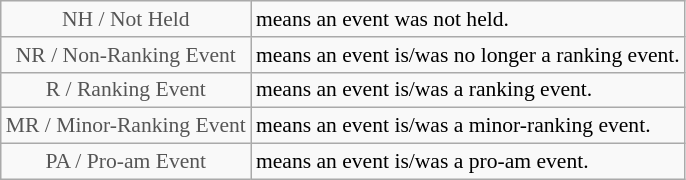<table class="wikitable" style="font-size:90%">
<tr>
<td style="text-align:center; color:#555555;" colspan="4">NH / Not Held</td>
<td>means an event was not held.</td>
</tr>
<tr>
<td style="text-align:center; color:#555555;" colspan="4">NR / Non-Ranking Event</td>
<td>means an event is/was no longer a ranking event.</td>
</tr>
<tr>
<td style="text-align:center; color:#555555;" colspan="4">R / Ranking Event</td>
<td>means an event is/was a ranking event.</td>
</tr>
<tr>
<td style="text-align:center; color:#555555;" colspan="4">MR / Minor-Ranking Event</td>
<td>means an event is/was a minor-ranking event.</td>
</tr>
<tr>
<td style="text-align:center; color:#555555;" colspan="4">PA / Pro-am Event</td>
<td>means an event is/was a pro-am event.</td>
</tr>
</table>
